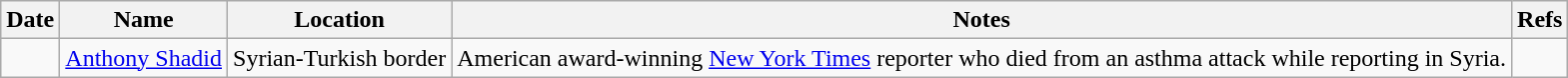<table class="wikitable sortable">
<tr>
<th>Date</th>
<th>Name</th>
<th>Location</th>
<th>Notes</th>
<th>Refs</th>
</tr>
<tr>
<td></td>
<td><a href='#'>Anthony Shadid</a></td>
<td>Syrian-Turkish border</td>
<td>American award-winning <a href='#'>New York Times</a> reporter who died from an asthma attack while reporting in Syria.</td>
<td></td>
</tr>
</table>
